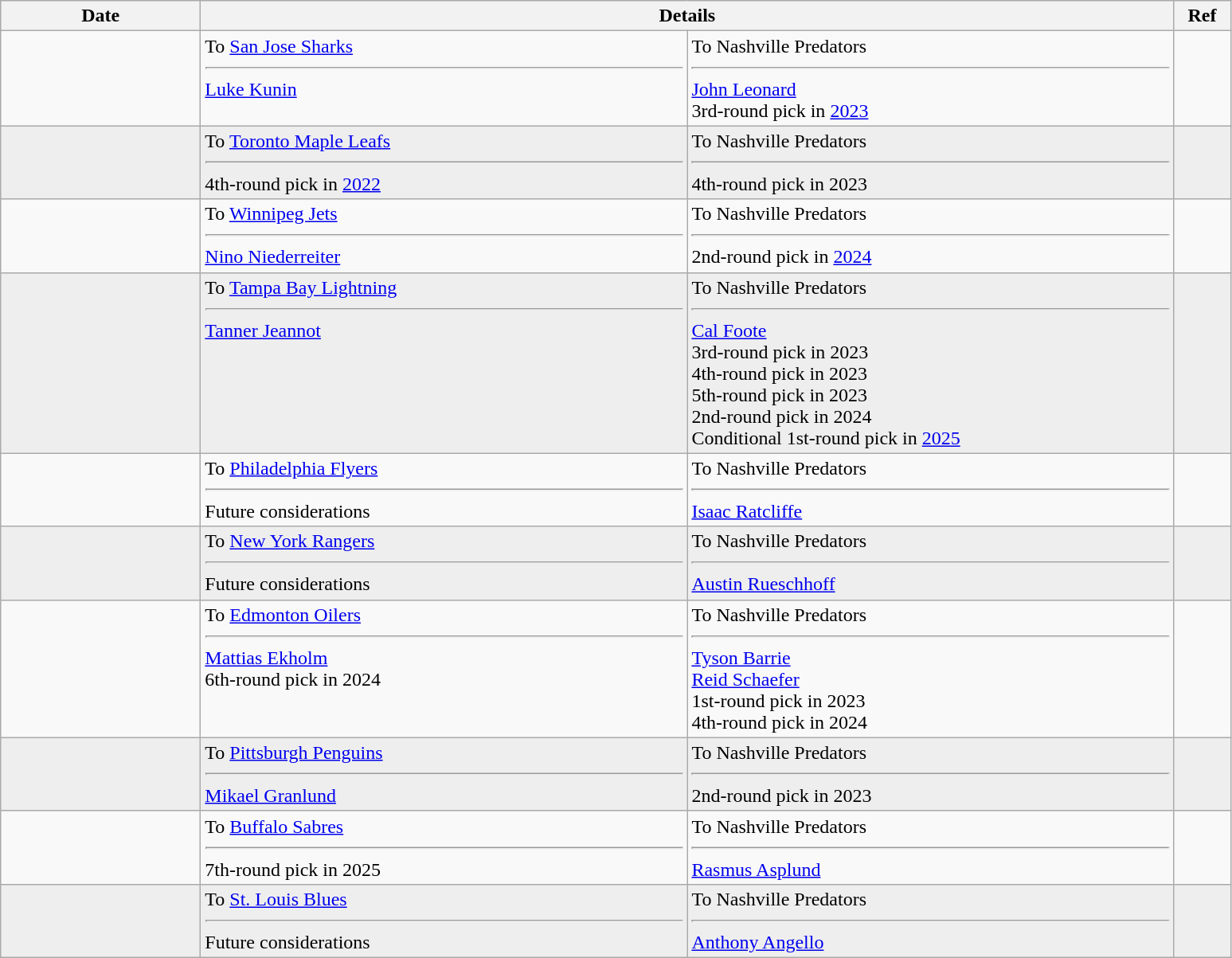<table class="wikitable">
<tr>
<th style="width: 10em;">Date</th>
<th colspan=2>Details</th>
<th style="width: 2.5em;">Ref</th>
</tr>
<tr>
<td></td>
<td style="width: 25em;" valign="top">To <a href='#'>San Jose Sharks</a><hr><a href='#'>Luke Kunin</a></td>
<td style="width: 25em;" valign="top">To Nashville Predators<hr><a href='#'>John Leonard</a><br>3rd-round pick in <a href='#'>2023</a></td>
<td></td>
</tr>
<tr bgcolor="eeeeee">
<td></td>
<td style="width: 25em;" valign="top">To <a href='#'>Toronto Maple Leafs</a><hr>4th-round pick in <a href='#'>2022</a></td>
<td style="width: 25em;" valign="top">To Nashville Predators<hr>4th-round pick in 2023</td>
<td></td>
</tr>
<tr>
<td></td>
<td style="width: 25em;" valign="top">To <a href='#'>Winnipeg Jets</a><hr><a href='#'>Nino Niederreiter</a></td>
<td style="width: 25em;" valign="top">To Nashville Predators<hr>2nd-round pick in <a href='#'>2024</a></td>
<td></td>
</tr>
<tr bgcolor="eeeeee">
<td></td>
<td style="width: 25em;" valign="top">To <a href='#'>Tampa Bay Lightning</a><hr><a href='#'>Tanner Jeannot</a></td>
<td style="width: 25em;" valign="top">To Nashville Predators<hr><a href='#'>Cal Foote</a><br>3rd-round pick in 2023<br>4th-round pick in 2023<br>5th-round pick in 2023<br>2nd-round pick in 2024<br>Conditional 1st-round pick in <a href='#'>2025</a></td>
<td></td>
</tr>
<tr>
<td></td>
<td style="width: 25em;" valign="top">To <a href='#'>Philadelphia Flyers</a><hr>Future considerations</td>
<td style="width: 25em;" valign="top">To Nashville Predators<hr><a href='#'>Isaac Ratcliffe</a></td>
<td></td>
</tr>
<tr bgcolor="eeeeee">
<td></td>
<td style="width: 25em;" valign="top">To <a href='#'>New York Rangers</a><hr>Future considerations</td>
<td style="width: 25em;" valign="top">To Nashville Predators<hr><a href='#'>Austin Rueschhoff</a></td>
<td></td>
</tr>
<tr>
<td></td>
<td style="width: 25em;" valign="top">To <a href='#'>Edmonton Oilers</a><hr><a href='#'>Mattias Ekholm</a><br>6th-round pick in 2024</td>
<td style="width: 25em;" valign="top">To Nashville Predators<hr><a href='#'>Tyson Barrie</a><br><a href='#'>Reid Schaefer</a><br>1st-round pick in 2023<br>4th-round pick in 2024</td>
<td></td>
</tr>
<tr bgcolor="eeeeee">
<td></td>
<td style="width: 25em;" valign="top">To <a href='#'>Pittsburgh Penguins</a><hr><a href='#'>Mikael Granlund</a></td>
<td style="width: 25em;" valign="top">To Nashville Predators<hr>2nd-round pick in 2023</td>
<td></td>
</tr>
<tr>
<td></td>
<td style="width: 25em;" valign="top">To <a href='#'>Buffalo Sabres</a><hr>7th-round pick in 2025</td>
<td style="width: 25em;" valign="top">To Nashville Predators<hr><a href='#'>Rasmus Asplund</a></td>
<td></td>
</tr>
<tr bgcolor="eeeeee">
<td></td>
<td style="width: 25em;" valign="top">To <a href='#'>St. Louis Blues</a><hr>Future considerations</td>
<td style="width: 25em;" valign="top">To Nashville Predators<hr><a href='#'>Anthony Angello</a></td>
<td></td>
</tr>
</table>
